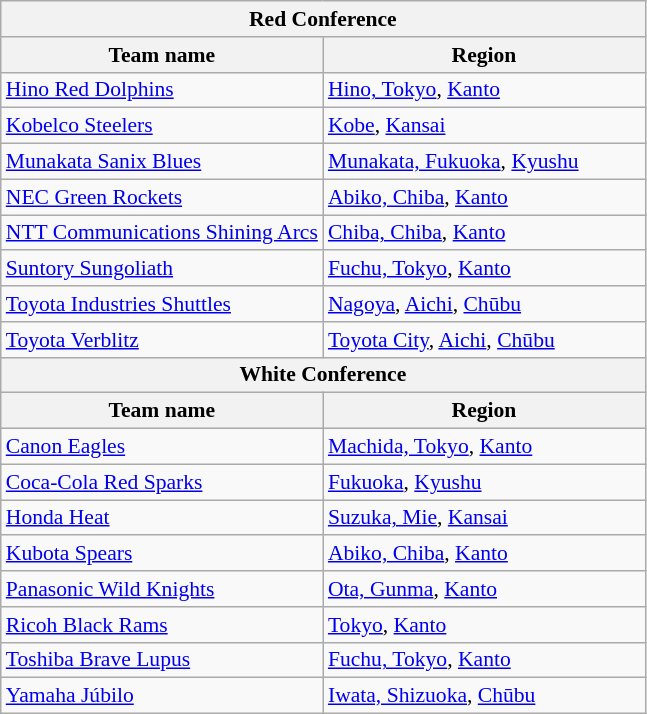<table class="wikitable" style="text-align:left; font-size:90%;">
<tr>
<th colspan=4 align=center>Red Conference</th>
</tr>
<tr>
<th width="50%">Team name</th>
<th width="50%">Region</th>
</tr>
<tr>
<td><a href='#'>Hino Red Dolphins</a></td>
<td><a href='#'>Hino, Tokyo</a>, <a href='#'>Kanto</a></td>
</tr>
<tr>
<td><a href='#'>Kobelco Steelers</a></td>
<td><a href='#'>Kobe</a>, <a href='#'>Kansai</a></td>
</tr>
<tr>
<td><a href='#'>Munakata Sanix Blues</a></td>
<td><a href='#'>Munakata, Fukuoka</a>, <a href='#'>Kyushu</a></td>
</tr>
<tr>
<td><a href='#'>NEC Green Rockets</a></td>
<td><a href='#'>Abiko, Chiba</a>, <a href='#'>Kanto</a></td>
</tr>
<tr>
<td><a href='#'>NTT Communications Shining Arcs</a></td>
<td><a href='#'>Chiba, Chiba</a>, <a href='#'>Kanto</a></td>
</tr>
<tr>
<td><a href='#'>Suntory Sungoliath</a></td>
<td><a href='#'>Fuchu, Tokyo</a>, <a href='#'>Kanto</a></td>
</tr>
<tr>
<td><a href='#'>Toyota Industries Shuttles</a></td>
<td><a href='#'>Nagoya</a>, <a href='#'>Aichi</a>, <a href='#'>Chūbu</a></td>
</tr>
<tr>
<td><a href='#'>Toyota Verblitz</a></td>
<td><a href='#'>Toyota City</a>, <a href='#'>Aichi</a>, <a href='#'>Chūbu</a></td>
</tr>
<tr>
<th colspan=4 align=center>White Conference</th>
</tr>
<tr>
<th width="50%">Team name</th>
<th width="50%">Region</th>
</tr>
<tr>
<td><a href='#'>Canon Eagles</a></td>
<td><a href='#'>Machida, Tokyo</a>, <a href='#'>Kanto</a></td>
</tr>
<tr>
<td><a href='#'>Coca-Cola Red Sparks</a></td>
<td><a href='#'>Fukuoka</a>, <a href='#'>Kyushu</a></td>
</tr>
<tr>
<td><a href='#'>Honda Heat</a></td>
<td><a href='#'>Suzuka, Mie</a>, <a href='#'>Kansai</a></td>
</tr>
<tr>
<td><a href='#'>Kubota Spears</a></td>
<td><a href='#'>Abiko, Chiba</a>, <a href='#'>Kanto</a></td>
</tr>
<tr>
<td><a href='#'>Panasonic Wild Knights</a></td>
<td><a href='#'>Ota, Gunma</a>, <a href='#'>Kanto</a></td>
</tr>
<tr>
<td><a href='#'>Ricoh Black Rams</a></td>
<td><a href='#'>Tokyo</a>, <a href='#'>Kanto</a></td>
</tr>
<tr>
<td><a href='#'>Toshiba Brave Lupus</a></td>
<td><a href='#'>Fuchu, Tokyo</a>, <a href='#'>Kanto</a></td>
</tr>
<tr>
<td><a href='#'>Yamaha Júbilo</a></td>
<td><a href='#'>Iwata, Shizuoka</a>, <a href='#'>Chūbu</a></td>
</tr>
</table>
